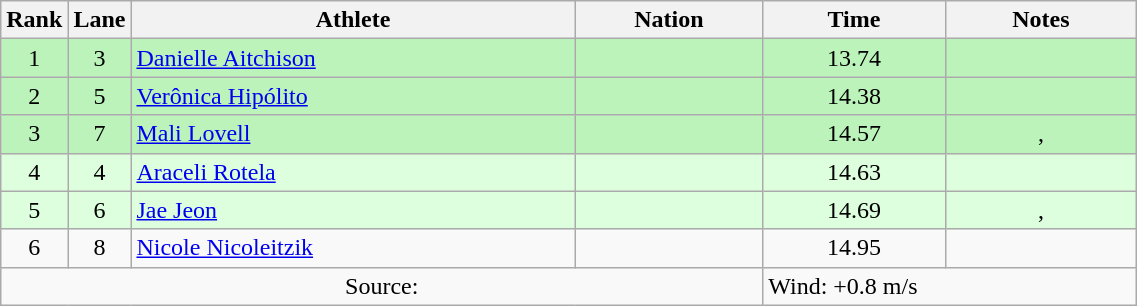<table class="wikitable sortable" style="text-align:center;width: 60%;">
<tr>
<th scope="col" style="width: 10px;">Rank</th>
<th scope="col" style="width: 10px;">Lane</th>
<th scope="col">Athlete</th>
<th scope="col">Nation</th>
<th scope="col">Time</th>
<th scope="col">Notes</th>
</tr>
<tr bgcolor=bbf3bb>
<td>1</td>
<td>3</td>
<td align=left><a href='#'>Danielle Aitchison</a></td>
<td align=left></td>
<td>13.74</td>
<td></td>
</tr>
<tr bgcolor=bbf3bb>
<td>2</td>
<td>5</td>
<td align=left><a href='#'>Verônica Hipólito</a></td>
<td align=left></td>
<td>14.38</td>
<td></td>
</tr>
<tr bgcolor=bbf3bb>
<td>3</td>
<td>7</td>
<td align=left><a href='#'>Mali Lovell</a></td>
<td align=left></td>
<td>14.57</td>
<td>, </td>
</tr>
<tr bgcolor=ddffdd>
<td>4</td>
<td>4</td>
<td align=left><a href='#'>Araceli Rotela</a></td>
<td align=left></td>
<td>14.63</td>
<td></td>
</tr>
<tr bgcolor=ddffdd>
<td>5</td>
<td>6</td>
<td align=left><a href='#'>Jae Jeon</a></td>
<td align=left></td>
<td>14.69</td>
<td>, </td>
</tr>
<tr>
<td>6</td>
<td>8</td>
<td align=left><a href='#'>Nicole Nicoleitzik</a></td>
<td align=left></td>
<td>14.95</td>
<td></td>
</tr>
<tr class="sortbottom">
<td colspan="4">Source:</td>
<td colspan="2" style="text-align:left;">Wind: +0.8 m/s</td>
</tr>
</table>
